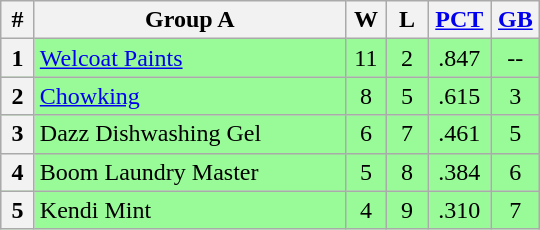<table class="wikitable" style="text-align:center;">
<tr>
<th width=15>#</th>
<th width=200>Group A</th>
<th width=20>W</th>
<th width=20>L</th>
<th width=35><a href='#'>PCT</a></th>
<th width=25><a href='#'>GB</a></th>
</tr>
<tr bgcolor="#98fb98">
<th>1</th>
<td align=left><a href='#'>Welcoat Paints</a></td>
<td>11</td>
<td>2</td>
<td>.847</td>
<td>--</td>
</tr>
<tr bgcolor="#98fb98">
<th>2</th>
<td align=left><a href='#'>Chowking</a></td>
<td>8</td>
<td>5</td>
<td>.615</td>
<td>3</td>
</tr>
<tr bgcolor="#98fb98">
<th>3</th>
<td align=left>Dazz Dishwashing Gel</td>
<td>6</td>
<td>7</td>
<td>.461</td>
<td>5</td>
</tr>
<tr bgcolor="#98fb98">
<th>4</th>
<td align=left>Boom Laundry Master</td>
<td>5</td>
<td>8</td>
<td>.384</td>
<td>6</td>
</tr>
<tr bgcolor="#98fb98">
<th>5</th>
<td align=left>Kendi Mint</td>
<td>4</td>
<td>9</td>
<td>.310</td>
<td>7</td>
</tr>
</table>
